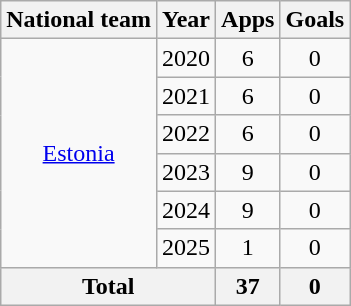<table class="wikitable" style="text-align:center">
<tr>
<th>National team</th>
<th>Year</th>
<th>Apps</th>
<th>Goals</th>
</tr>
<tr>
<td rowspan="6"><a href='#'>Estonia</a></td>
<td>2020</td>
<td>6</td>
<td>0</td>
</tr>
<tr>
<td>2021</td>
<td>6</td>
<td>0</td>
</tr>
<tr>
<td>2022</td>
<td>6</td>
<td>0</td>
</tr>
<tr>
<td>2023</td>
<td>9</td>
<td>0</td>
</tr>
<tr>
<td>2024</td>
<td>9</td>
<td>0</td>
</tr>
<tr>
<td>2025</td>
<td>1</td>
<td>0</td>
</tr>
<tr>
<th colspan="2">Total</th>
<th>37</th>
<th>0</th>
</tr>
</table>
